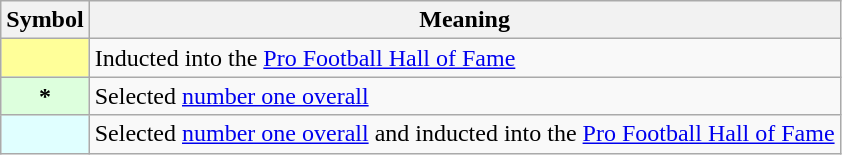<table class="wikitable plainrowheaders" border="1">
<tr>
<th scope="col">Symbol</th>
<th scope="col">Meaning</th>
</tr>
<tr>
<th scope="row" style="text-align:center; background:#FFFF99;"></th>
<td>Inducted into the <a href='#'>Pro Football Hall of Fame</a></td>
</tr>
<tr>
<th scope="row" style="text-align:center; background:#DDFFDD;">*</th>
<td>Selected <a href='#'>number one overall</a></td>
</tr>
<tr>
<th scope="row" style="text-align:center; background:#E0FFFF;"></th>
<td>Selected <a href='#'>number one overall</a> and inducted into the <a href='#'>Pro Football Hall of Fame</a></td>
</tr>
</table>
